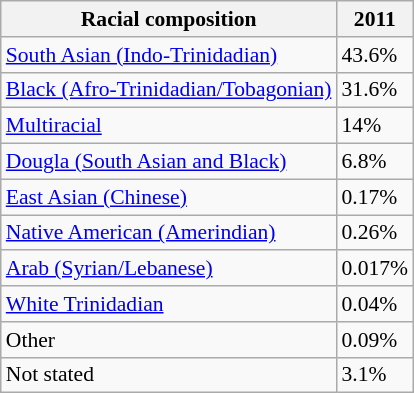<table class="wikitable sortable collapsible" style="font-size: 90%;">
<tr>
<th>Racial composition</th>
<th>2011</th>
</tr>
<tr>
<td><a href='#'>South Asian (Indo-Trinidadian)</a></td>
<td>43.6%</td>
</tr>
<tr>
<td><a href='#'>Black (Afro-Trinidadian/Tobagonian)</a></td>
<td>31.6%</td>
</tr>
<tr>
<td><a href='#'>Multiracial</a></td>
<td>14%</td>
</tr>
<tr>
<td><a href='#'>Dougla (South Asian and Black)</a></td>
<td>6.8%</td>
</tr>
<tr>
<td><a href='#'>East Asian (Chinese)</a></td>
<td>0.17%</td>
</tr>
<tr>
<td><a href='#'>Native American (Amerindian)</a></td>
<td>0.26%</td>
</tr>
<tr>
<td><a href='#'>Arab (Syrian/Lebanese)</a></td>
<td>0.017%</td>
</tr>
<tr>
<td><a href='#'>White Trinidadian</a></td>
<td>0.04%</td>
</tr>
<tr>
<td>Other</td>
<td>0.09%</td>
</tr>
<tr>
<td>Not stated</td>
<td>3.1%</td>
</tr>
</table>
